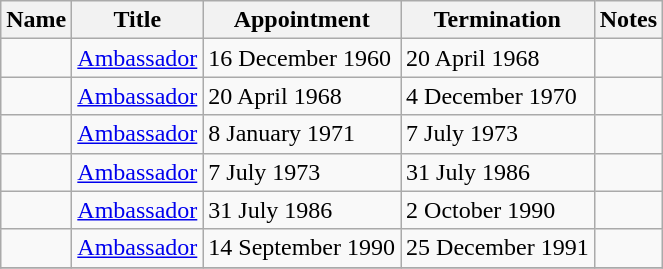<table class="wikitable">
<tr valign="middle">
<th>Name</th>
<th>Title</th>
<th>Appointment</th>
<th>Termination</th>
<th>Notes</th>
</tr>
<tr>
<td></td>
<td><a href='#'>Ambassador</a></td>
<td>16 December 1960</td>
<td>20 April 1968</td>
<td></td>
</tr>
<tr>
<td></td>
<td><a href='#'>Ambassador</a></td>
<td>20 April 1968</td>
<td>4 December 1970</td>
<td></td>
</tr>
<tr>
<td></td>
<td><a href='#'>Ambassador</a></td>
<td>8 January 1971</td>
<td>7 July 1973</td>
<td></td>
</tr>
<tr>
<td></td>
<td><a href='#'>Ambassador</a></td>
<td>7 July 1973</td>
<td>31 July 1986</td>
<td></td>
</tr>
<tr>
<td></td>
<td><a href='#'>Ambassador</a></td>
<td>31 July 1986</td>
<td>2 October 1990</td>
<td></td>
</tr>
<tr>
<td></td>
<td><a href='#'>Ambassador</a></td>
<td>14 September 1990</td>
<td>25 December 1991</td>
<td></td>
</tr>
<tr>
</tr>
</table>
